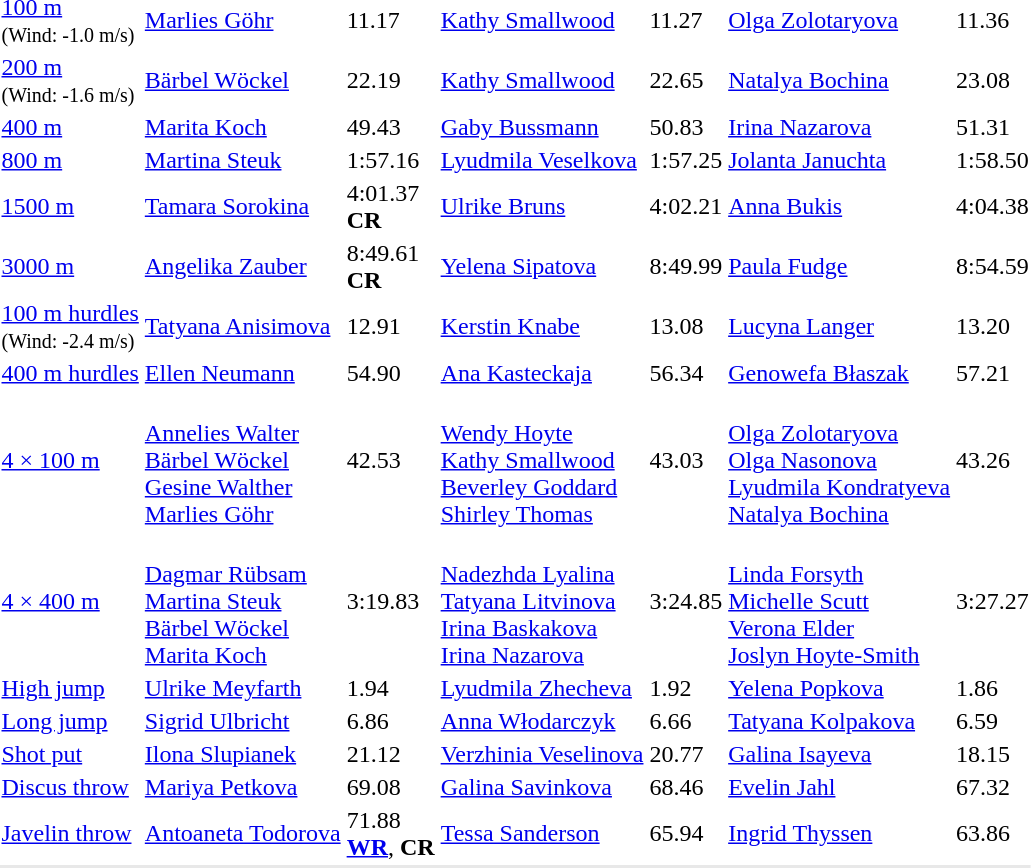<table>
<tr>
<td><a href='#'>100 m</a><br><small>(Wind: -1.0 m/s)</small></td>
<td><a href='#'>Marlies Göhr</a><br></td>
<td>11.17</td>
<td><a href='#'>Kathy Smallwood</a><br></td>
<td>11.27</td>
<td><a href='#'>Olga Zolotaryova</a><br></td>
<td>11.36</td>
</tr>
<tr>
<td><a href='#'>200 m</a><br><small>(Wind: -1.6 m/s)</small></td>
<td><a href='#'>Bärbel Wöckel</a><br></td>
<td>22.19</td>
<td><a href='#'>Kathy Smallwood</a><br></td>
<td>22.65</td>
<td><a href='#'>Natalya Bochina</a><br></td>
<td>23.08</td>
</tr>
<tr>
<td><a href='#'>400 m</a></td>
<td><a href='#'>Marita Koch</a><br></td>
<td>49.43</td>
<td><a href='#'>Gaby Bussmann</a><br></td>
<td>50.83</td>
<td><a href='#'>Irina Nazarova</a><br></td>
<td>51.31</td>
</tr>
<tr>
<td><a href='#'>800 m</a></td>
<td><a href='#'>Martina Steuk</a><br></td>
<td>1:57.16</td>
<td><a href='#'>Lyudmila Veselkova</a><br></td>
<td>1:57.25</td>
<td><a href='#'>Jolanta Januchta</a><br></td>
<td>1:58.50</td>
</tr>
<tr>
<td><a href='#'>1500 m</a></td>
<td><a href='#'>Tamara Sorokina</a><br></td>
<td>4:01.37<br><strong>CR</strong></td>
<td><a href='#'>Ulrike Bruns</a><br></td>
<td>4:02.21</td>
<td><a href='#'>Anna Bukis</a><br></td>
<td>4:04.38</td>
</tr>
<tr>
<td><a href='#'>3000 m</a></td>
<td><a href='#'>Angelika Zauber</a><br></td>
<td>8:49.61<br><strong>CR</strong></td>
<td><a href='#'>Yelena Sipatova</a><br></td>
<td>8:49.99</td>
<td><a href='#'>Paula Fudge</a><br></td>
<td>8:54.59</td>
</tr>
<tr>
<td><a href='#'>100 m hurdles</a><br><small>(Wind: -2.4 m/s)</small></td>
<td><a href='#'>Tatyana Anisimova</a><br></td>
<td>12.91</td>
<td><a href='#'>Kerstin Knabe</a><br></td>
<td>13.08</td>
<td><a href='#'>Lucyna Langer</a><br></td>
<td>13.20</td>
</tr>
<tr>
<td><a href='#'>400 m hurdles</a></td>
<td><a href='#'>Ellen Neumann</a><br></td>
<td>54.90</td>
<td><a href='#'>Ana Kasteckaja</a><br></td>
<td>56.34</td>
<td><a href='#'>Genowefa Błaszak</a><br></td>
<td>57.21</td>
</tr>
<tr>
<td><a href='#'>4 × 100 m</a></td>
<td><br><a href='#'>Annelies Walter</a><br><a href='#'>Bärbel Wöckel</a><br><a href='#'>Gesine Walther</a><br><a href='#'>Marlies Göhr</a></td>
<td>42.53</td>
<td><br><a href='#'>Wendy Hoyte</a><br><a href='#'>Kathy Smallwood</a><br><a href='#'>Beverley Goddard</a><br><a href='#'>Shirley Thomas</a></td>
<td>43.03</td>
<td><br><a href='#'>Olga Zolotaryova</a><br><a href='#'>Olga Nasonova</a><br><a href='#'>Lyudmila Kondratyeva</a><br><a href='#'>Natalya Bochina</a></td>
<td>43.26</td>
</tr>
<tr>
<td><a href='#'>4 × 400 m</a></td>
<td><br><a href='#'>Dagmar Rübsam</a><br><a href='#'>Martina Steuk</a><br><a href='#'>Bärbel Wöckel</a><br><a href='#'>Marita Koch</a></td>
<td>3:19.83</td>
<td><br><a href='#'>Nadezhda Lyalina</a><br><a href='#'>Tatyana Litvinova</a><br><a href='#'>Irina Baskakova</a><br><a href='#'>Irina Nazarova</a></td>
<td>3:24.85</td>
<td><br><a href='#'>Linda Forsyth</a><br><a href='#'>Michelle Scutt</a><br><a href='#'>Verona Elder</a><br><a href='#'>Joslyn Hoyte-Smith</a></td>
<td>3:27.27</td>
</tr>
<tr>
<td><a href='#'>High jump</a></td>
<td><a href='#'>Ulrike Meyfarth</a><br></td>
<td>1.94</td>
<td><a href='#'>Lyudmila Zhecheva</a><br></td>
<td>1.92</td>
<td><a href='#'>Yelena Popkova</a><br></td>
<td>1.86</td>
</tr>
<tr>
<td><a href='#'>Long jump</a></td>
<td><a href='#'>Sigrid Ulbricht</a><br></td>
<td>6.86</td>
<td><a href='#'>Anna Włodarczyk</a><br></td>
<td>6.66</td>
<td><a href='#'>Tatyana Kolpakova</a><br></td>
<td>6.59</td>
</tr>
<tr>
<td><a href='#'>Shot put</a></td>
<td><a href='#'>Ilona Slupianek</a><br></td>
<td>21.12</td>
<td><a href='#'>Verzhinia Veselinova</a><br></td>
<td>20.77</td>
<td><a href='#'>Galina Isayeva</a><br></td>
<td>18.15</td>
</tr>
<tr>
<td><a href='#'>Discus throw</a></td>
<td><a href='#'>Mariya Petkova</a><br></td>
<td>69.08</td>
<td><a href='#'>Galina Savinkova</a><br></td>
<td>68.46</td>
<td><a href='#'>Evelin Jahl</a><br></td>
<td>67.32</td>
</tr>
<tr>
<td><a href='#'>Javelin throw</a></td>
<td><a href='#'>Antoaneta Todorova</a><br></td>
<td>71.88<br><strong><a href='#'>WR</a></strong>, <strong>CR</strong></td>
<td><a href='#'>Tessa Sanderson</a><br></td>
<td>65.94</td>
<td><a href='#'>Ingrid Thyssen</a><br></td>
<td>63.86</td>
</tr>
<tr style="background:#e8e8e8;">
<td colspan=7></td>
</tr>
</table>
